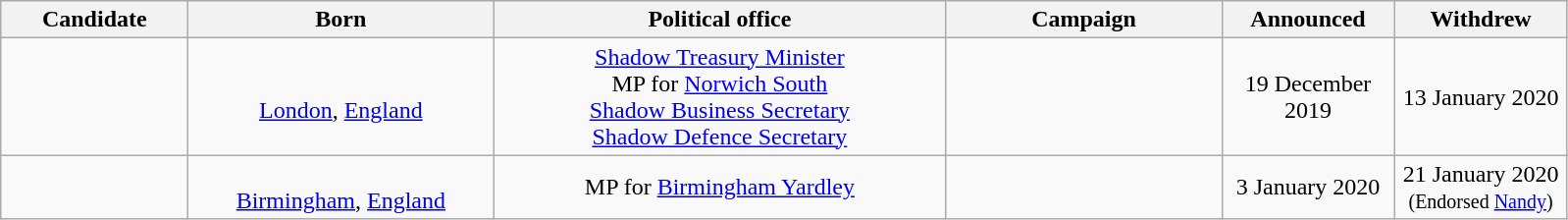<table class="wikitable sortable" style="text-align:center">
<tr>
<th scope="col" style="width: 120px;">Candidate</th>
<th scope="col" style="width: 200px;">Born</th>
<th scope="col" style="width: 300px;">Political office</th>
<th scope="col" style="width: 180px;">Campaign</th>
<th scope="col" style="width: 110px;">Announced</th>
<th scope="col" style="width: 110px;">Withdrew</th>
</tr>
<tr>
<td><br></td>
<td><br><a href='#'>London</a>, <a href='#'>England</a></td>
<td><a href='#'>Shadow Treasury Minister</a> <br>MP for <a href='#'>Norwich South</a> <br><a href='#'>Shadow Business Secretary</a> <br><a href='#'>Shadow Defence Secretary</a> </td>
<td><br></td>
<td>19 December 2019</td>
<td>13 January 2020</td>
</tr>
<tr>
<td><br></td>
<td><br><a href='#'>Birmingham</a>, <a href='#'>England</a></td>
<td>MP for <a href='#'>Birmingham Yardley</a> </td>
<td><br></td>
<td>3 January 2020</td>
<td>21 January 2020<br><small>(Endorsed <a href='#'>Nandy</a>)</small></td>
</tr>
</table>
